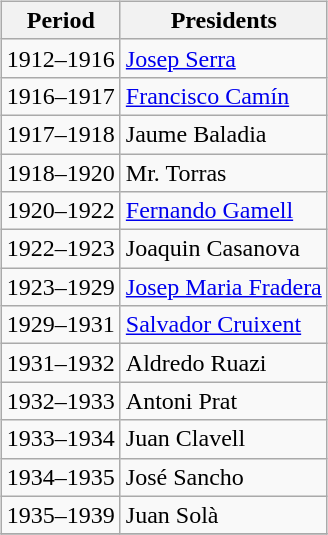<table>
<tr>
<td width="10"> </td>
<td valign="top"><br><table class="wikitable" style="text-align: center">
<tr>
<th rowspan="1">Period</th>
<th rowspan="1">Presidents</th>
</tr>
<tr>
<td align=left>1912–1916</td>
<td align=left><a href='#'>Josep Serra</a></td>
</tr>
<tr>
<td align=left>1916–1917</td>
<td align=left><a href='#'>Francisco Camín</a></td>
</tr>
<tr>
<td align=left>1917–1918</td>
<td align=left>Jaume Baladia</td>
</tr>
<tr>
<td align=left>1918–1920</td>
<td align=left>Mr. Torras</td>
</tr>
<tr>
<td align=left>1920–1922</td>
<td align=left><a href='#'>Fernando Gamell</a></td>
</tr>
<tr>
<td align=left>1922–1923</td>
<td align=left>Joaquin Casanova</td>
</tr>
<tr>
<td align=left>1923–1929</td>
<td align=left><a href='#'>Josep Maria Fradera</a></td>
</tr>
<tr>
<td align=left>1929–1931</td>
<td align=left><a href='#'>Salvador Cruixent</a></td>
</tr>
<tr>
<td align=left>1931–1932</td>
<td align=left>Aldredo Ruazi</td>
</tr>
<tr>
<td align=left>1932–1933</td>
<td align=left>Antoni Prat</td>
</tr>
<tr>
<td align=left>1933–1934</td>
<td align=left>Juan Clavell</td>
</tr>
<tr>
<td align=left>1934–1935</td>
<td align=left>José Sancho</td>
</tr>
<tr>
<td align=left>1935–1939</td>
<td align=left>Juan Solà</td>
</tr>
<tr>
</tr>
</table>
</td>
</tr>
</table>
